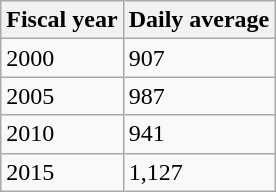<table class="wikitable">
<tr>
<th>Fiscal year</th>
<th>Daily average</th>
</tr>
<tr>
<td>2000</td>
<td>907</td>
</tr>
<tr>
<td>2005</td>
<td>987</td>
</tr>
<tr>
<td>2010</td>
<td>941</td>
</tr>
<tr>
<td>2015</td>
<td>1,127</td>
</tr>
</table>
